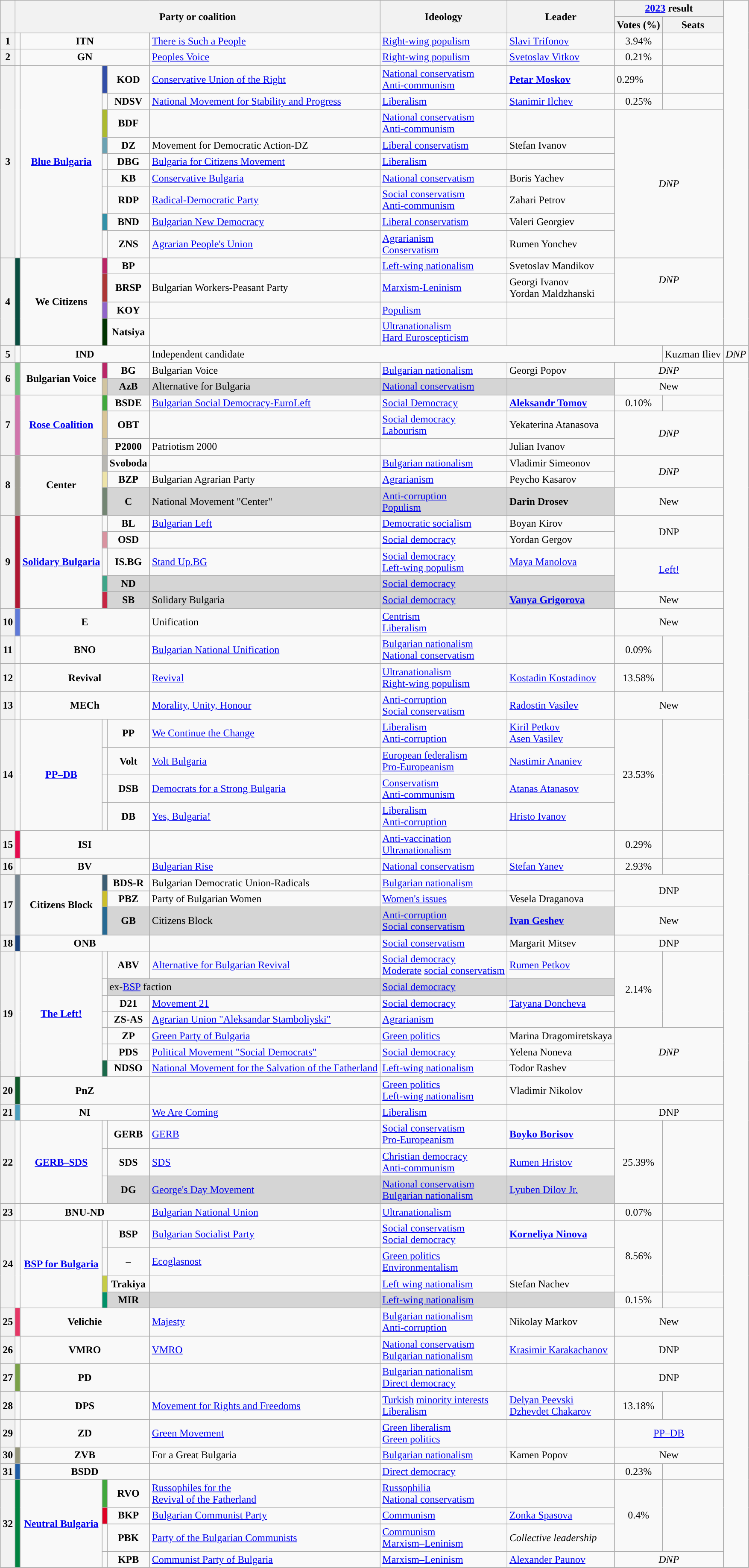<table class="wikitable mw-collapsible mw-collapsed" style="text-align:left">
<tr>
<th rowspan="2"></th>
<th colspan="5" rowspan="2">Party or coalition</th>
<th rowspan="2">Ideology</th>
<th rowspan="2">Leader</th>
<th colspan="2"><a href='#'>2023</a> result</th>
</tr>
<tr>
<th>Votes (%)</th>
<th>Seats</th>
</tr>
<tr>
<th>1</th>
<td style="background:"></td>
<td colspan="3" style="text-align:center"><strong>ITN</strong></td>
<td><a href='#'>There is Such a People</a></td>
<td><a href='#'>Right-wing populism</a></td>
<td><a href='#'>Slavi Trifonov</a></td>
<td style="text-align:center">3.94%</td>
<td></td>
</tr>
<tr>
<th>2</th>
<td style="background:"></td>
<td colspan="3" style="text-align:center"><strong>GN</strong></td>
<td><a href='#'>Peoples Voice</a></td>
<td><a href='#'>Right-wing populism</a></td>
<td><a href='#'>Svetoslav Vitkov</a></td>
<td style="text-align:center">0.21%</td>
<td></td>
</tr>
<tr>
<th rowspan="9">3</th>
<td rowspan="9" style="background:"></td>
<td rowspan="9" style="text-align:center"><strong><a href='#'>Blue Bulgaria</a></strong></td>
<td style="background:#324ea8"></td>
<td style="text-align:center"><strong>KOD</strong></td>
<td><a href='#'>Conservative Union of the Right</a></td>
<td><a href='#'>National conservatism</a><br><a href='#'>Anti-communism</a></td>
<td><strong><a href='#'>Petar Moskov</a></strong></td>
<td>0.29%</td>
<td></td>
</tr>
<tr>
<td style="background:"></td>
<td style="text-align:center"><strong>NDSV</strong></td>
<td><a href='#'>National Movement for Stability and Progress</a></td>
<td><a href='#'>Liberalism</a></td>
<td><a href='#'>Stanimir Ilchev</a></td>
<td style="text-align:center">0.25%</td>
<td></td>
</tr>
<tr>
<td style="background:#acba2f"></td>
<td style="text-align:center"><strong>BDF</strong></td>
<td></td>
<td><a href='#'>National conservatism</a><br><a href='#'>Anti-communism</a></td>
<td></td>
<td colspan="2" rowspan="7" style="text-align:center"><em>DNP</em></td>
</tr>
<tr>
<td style="background:#6ba2b3"></td>
<td style="text-align:center"><strong>DZ</strong></td>
<td>Movement for Democratic Action-DZ</td>
<td><a href='#'>Liberal conservatism</a></td>
<td>Stefan Ivanov</td>
</tr>
<tr>
<td style="background:"></td>
<td style="text-align:center"><strong>DBG</strong></td>
<td><a href='#'>Bulgaria for Citizens Movement</a></td>
<td><a href='#'>Liberalism</a></td>
<td></td>
</tr>
<tr>
<td style="background:"></td>
<td style="text-align:center"><strong>KB</strong></td>
<td><a href='#'>Conservative Bulgaria</a></td>
<td><a href='#'>National conservatism</a></td>
<td>Boris Yachev</td>
</tr>
<tr>
<td style="background:"></td>
<td style="text-align:center"><strong>RDP</strong></td>
<td><a href='#'>Radical-Democratic Party</a></td>
<td><a href='#'>Social conservatism</a><br><a href='#'>Anti-communism</a></td>
<td>Zahari Petrov</td>
</tr>
<tr>
<td style="background:#3291a8"></td>
<td style="text-align:center"><strong>BND</strong></td>
<td><a href='#'>Bulgarian New Democracy</a></td>
<td><a href='#'>Liberal conservatism</a></td>
<td>Valeri Georgiev</td>
</tr>
<tr>
<td style="background:"></td>
<td style="text-align:center"><strong>ZNS</strong></td>
<td><a href='#'>Agrarian People's Union</a></td>
<td><a href='#'>Agrarianism</a><br><a href='#'>Conservatism</a></td>
<td>Rumen Yonchev</td>
</tr>
<tr>
<th rowspan="4">4</th>
<td rowspan="4" style="background:#094D40"></td>
<td rowspan="4" style="text-align:center"><strong>We Citizens</strong></td>
<td style="background:#ba2566"></td>
<td style="text-align:center"><strong>BP</strong></td>
<td></td>
<td><a href='#'>Left-wing nationalism</a></td>
<td>Svetoslav Mandikov</td>
<td colspan="2" rowspan="2" style="text-align:center"><em>DNP</em></td>
</tr>
<tr>
<td style="background:#ad3636"></td>
<td style="text-align:center"><strong>BRSP</strong></td>
<td>Bulgarian Workers-Peasant Party</td>
<td><a href='#'>Marxism-Leninism</a></td>
<td>Georgi Ivanov<br>Yordan Maldzhanski</td>
</tr>
<tr>
<td style="background:#9164C9"></td>
<td style="text-align:center"><strong>KOY</strong></td>
<td></td>
<td><a href='#'>Populism</a></td>
<td></td>
<td colspan="2" rowspan="2" style="text-align:center"></td>
</tr>
<tr>
<td style="background:#003300"></td>
<td style="text-align:center"><strong>Natsiya</strong></td>
<td></td>
<td><a href='#'>Ultranationalism</a><br><a href='#'>Hard Euroscepticism</a></td>
<td></td>
</tr>
<tr>
<th>5</th>
<td style="background:"></td>
<td colspan="3" style="text-align:center"><strong>IND</strong></td>
<td colspan="4">Independent candidate</td>
<td>Kuzman Iliev</td>
<td style="text-align:center" colspan=2><em>DNP</em></td>
</tr>
<tr>
<th rowspan="2">6</th>
<td rowspan="2" style="background:#71bf7d"></td>
<td rowspan="2" style="text-align:center"><strong>Bulgarian Voice</strong></td>
<td style="background:#ba2566"></td>
<td style="text-align:center"><strong>BG</strong></td>
<td>Bulgarian Voice</td>
<td><a href='#'>Bulgarian nationalism</a></td>
<td>Georgi Popov</td>
<td colspan="2" style="text-align:center"><em>DNP</em></td>
</tr>
<tr>
<td style="background:#d1c49f"></td>
<td style="background:#D5D5D5;text-align:center"><strong>AzB</strong></td>
<td style="background:#D5D5D5">Alternative for Bulgaria</td>
<td style="background:#D5D5D5"><a href='#'>National conservatism</a></td>
<td style="background:#D5D5D5"></td>
<td colspan="2" style="text-align:center">New</td>
</tr>
<tr>
<th rowspan="3">7</th>
<td rowspan="3" style="background:#d175ac"></td>
<td rowspan="3" style="text-align:center"><strong><a href='#'>Rose Coalition</a></strong></td>
<td style="background:#41A83D"></td>
<td style="text-align:center"><strong>BSDE</strong></td>
<td><a href='#'>Bulgarian Social Democracy-EuroLeft</a></td>
<td><a href='#'>Social Democracy</a></td>
<td><strong><a href='#'>Aleksandr Tomov</a></strong></td>
<td style="text-align:center">0.10%</td>
<td></td>
</tr>
<tr>
<td style="background:#d9c596"></td>
<td style="text-align:center"><strong>OBT</strong></td>
<td></td>
<td><a href='#'>Social democracy</a><br><a href='#'>Labourism</a></td>
<td>Yekaterina Atanasova</td>
<td colspan="2" rowspan="2" style="text-align:center"><em>DNP</em></td>
</tr>
<tr>
<td style="background:#c9c4b7"></td>
<td style="text-align:center"><strong>P2000</strong></td>
<td>Patriotism 2000</td>
<td></td>
<td>Julian Ivanov</td>
</tr>
<tr>
</tr>
<tr>
<th rowspan="3">8</th>
<td rowspan="3" style="background:#a19f94"></td>
<td rowspan="3" style="text-align:center"><strong>Center</strong></td>
<td style="background:#b8b7b2"></td>
<td style="text-align:center"><strong>Svoboda</strong></td>
<td></td>
<td><a href='#'>Bulgarian nationalism</a></td>
<td>Vladimir Simeonov</td>
<td colspan="2" rowspan="2" style="text-align:center"><em>DNP</em></td>
</tr>
<tr>
<td style="background:#ede3a8"></td>
<td style="text-align:center"><strong>BZP</strong></td>
<td>Bulgarian Agrarian Party</td>
<td><a href='#'>Agrarianism</a></td>
<td>Peycho Kasarov</td>
</tr>
<tr>
<td style="background:#738573"></td>
<td style="background:#D5D5D5;text-align:center"><strong>C</strong></td>
<td style="background:#D5D5D5">National Movement "Center"</td>
<td style="background:#D5D5D5"><a href='#'>Anti-corruption</a><br><a href='#'>Populism</a></td>
<td style="background:#D5D5D5"><strong>Darin Drosev</strong></td>
<td colspan="2" style="text-align:center">New</td>
</tr>
<tr>
<th rowspan="5">9</th>
<td rowspan="5" style="background:#b01733"></td>
<td rowspan="5" style="text-align:center"><strong><a href='#'>Solidary Bulgaria</a></strong></td>
<td style="background:"></td>
<td style="text-align:center"><strong>BL</strong></td>
<td><a href='#'>Bulgarian Left</a></td>
<td><a href='#'>Democratic socialism</a></td>
<td>Boyan Kirov</td>
<td colspan="2" rowspan="2" style="text-align:center">DNP</td>
</tr>
<tr>
<td style="background:#d993a0"></td>
<td style="text-align:center"><strong>OSD</strong></td>
<td></td>
<td><a href='#'>Social democracy</a></td>
<td>Yordan Gergov</td>
</tr>
<tr>
<td style="background:"></td>
<td style="text-align:center"><strong>IS.BG</strong></td>
<td><a href='#'>Stand Up.BG</a></td>
<td><a href='#'>Social democracy</a><br><a href='#'>Left-wing populism</a></td>
<td><a href='#'>Maya Manolova</a></td>
<td colspan="2" rowspan="2" style="text-align:center"><a href='#'>Left!</a></td>
</tr>
<tr>
<td style="background:#3EA588"></td>
<td style="background:#D5D5D5;text-align:center"><strong>ND</strong></td>
<td style="background:#D5D5D5"></td>
<td style="background:#D5D5D5"><a href='#'>Social democracy</a></td>
<td style="background:#D5D5D5"></td>
</tr>
<tr>
<td style="background:#c72644"></td>
<td style="background:#D5D5D5;text-align:center"><strong>SB</strong></td>
<td style="background:#D5D5D5">Solidary Bulgaria</td>
<td style="background:#D5D5D5"><a href='#'>Social democracy</a></td>
<td style="background:#D5D5D5"><strong><a href='#'>Vanya Grigorova</a></strong></td>
<td colspan="2" style="text-align:center">New</td>
</tr>
<tr>
<th>10</th>
<td style="background:#5f7ad9"></td>
<td colspan="3" style="text-align:center"><strong>E</strong></td>
<td>Unification</td>
<td><a href='#'>Centrism</a><br><a href='#'>Liberalism</a></td>
<td></td>
<td colspan="2" style="text-align:center">New</td>
</tr>
<tr>
<th>11</th>
<td style="background:"></td>
<td colspan="3" style="text-align:center"><strong>BNO</strong></td>
<td><a href='#'>Bulgarian National Unification</a></td>
<td><a href='#'>Bulgarian nationalism</a><br><a href='#'>National conservatism</a></td>
<td></td>
<td style="text-align:center">0.09%</td>
<td></td>
</tr>
<tr>
<th>12</th>
<td style="background:"></td>
<td colspan="3" style="text-align:center"><strong>Revival</strong></td>
<td><a href='#'>Revival</a></td>
<td><a href='#'>Ultranationalism</a><br><a href='#'>Right-wing populism</a></td>
<td><a href='#'>Kostadin Kostadinov</a></td>
<td style="text-align:center">13.58%</td>
<td></td>
</tr>
<tr>
<th>13</th>
<td style="background:"></td>
<td colspan="3" style="text-align:center"><strong>MECh</strong></td>
<td><a href='#'>Morality, Unity, Honour</a></td>
<td><a href='#'>Anti-corruption</a><br><a href='#'>Social conservatism</a></td>
<td><a href='#'>Radostin Vasilev</a></td>
<td colspan="2" style="text-align:center">New</td>
</tr>
<tr>
<th rowspan="4">14</th>
<td rowspan="4" style="background:"></td>
<td rowspan="4" style="text-align:center"><strong><a href='#'>PP–DB</a></strong></td>
<td style="background:"></td>
<td style="text-align:center"><strong>PP</strong></td>
<td><a href='#'>We Continue the Change</a></td>
<td><a href='#'>Liberalism</a><br><a href='#'>Anti-corruption</a></td>
<td><a href='#'>Kiril Petkov</a><br><a href='#'>Asen Vasilev</a></td>
<td rowspan="4" style="text-align:center">23.53%</td>
<td rowspan="4"></td>
</tr>
<tr>
<td style="background:"></td>
<td style="text-align:center"><strong>Volt</strong></td>
<td><a href='#'>Volt Bulgaria</a></td>
<td><a href='#'>European federalism</a><br><a href='#'>Pro-Europeanism</a></td>
<td><a href='#'>Nastimir Ananiev</a></td>
</tr>
<tr>
<td style="background:"></td>
<td style="text-align:center"><strong>DSB</strong></td>
<td><a href='#'>Democrats for a Strong Bulgaria</a></td>
<td><a href='#'>Conservatism</a><br><a href='#'>Anti-communism</a></td>
<td><a href='#'>Atanas Atanasov</a></td>
</tr>
<tr>
<td style="background:"></td>
<td style="text-align:center"><strong>DB</strong></td>
<td><a href='#'>Yes, Bulgaria!</a></td>
<td><a href='#'>Liberalism</a><br><a href='#'>Anti-corruption</a></td>
<td><a href='#'>Hristo Ivanov</a></td>
</tr>
<tr>
<th>15</th>
<td style="background:#E60B4F"></td>
<td colspan="3" style="text-align:center"><strong>ISI</strong></td>
<td></td>
<td><a href='#'>Anti-vaccination</a><br><a href='#'>Ultranationalism</a></td>
<td></td>
<td style="text-align:center">0.29%</td>
<td></td>
</tr>
<tr>
<th>16</th>
<td style="background:"></td>
<td colspan="3" style="text-align:center"><strong>BV</strong></td>
<td><a href='#'>Bulgarian Rise</a></td>
<td><a href='#'>National conservatism</a></td>
<td><a href='#'>Stefan Yanev</a></td>
<td style="text-align:center">2.93%</td>
<td></td>
</tr>
<tr>
</tr>
<tr>
<th rowspan="3">17</th>
<td rowspan="3" style="background:#768691"></td>
<td rowspan="3" style="text-align:center"><strong>Citizens Block</strong></td>
<td style="background:#3b5d73"></td>
<td style="text-align:center"><strong>BDS-R</strong></td>
<td>Bulgarian Democratic Union-Radicals</td>
<td><a href='#'>Bulgarian nationalism</a></td>
<td></td>
<td colspan="2" rowspan="2" style="text-align:center">DNP</td>
</tr>
<tr>
<td style="background:#ccbf2b"></td>
<td style="text-align:center"><strong>PBZ</strong></td>
<td>Party of Bulgarian Women</td>
<td><a href='#'>Women's issues</a></td>
<td>Vesela Draganova</td>
</tr>
<tr>
<td style="background:#266a94"></td>
<td style="background:#D5D5D5;text-align:center"><strong>GB</strong></td>
<td style="background:#D5D5D5">Citizens Block</td>
<td style="background:#D5D5D5"><a href='#'>Anti-corruption</a><br><a href='#'>Social conservatism</a></td>
<td style="background:#D5D5D5"><strong><a href='#'>Ivan Geshev</a></strong></td>
<td colspan="2" style="text-align:center">New</td>
</tr>
<tr>
<th>18</th>
<td style="background:#1e447d"></td>
<td colspan="3" style="text-align:center"><strong>ONB</strong></td>
<td></td>
<td><a href='#'>Social conservatism</a></td>
<td>Margarit Mitsev</td>
<td colspan="2" style="text-align:center">DNP</td>
</tr>
<tr>
<th rowspan="7">19</th>
<td rowspan="7" style="background:"></td>
<td rowspan="7" style="text-align:center"><strong><a href='#'>The Left!</a></strong></td>
<td style="background:"></td>
<td style="text-align:center"><strong>ABV</strong></td>
<td><a href='#'>Alternative for Bulgarian Revival</a></td>
<td><a href='#'>Social democracy</a><br> <a href='#'>Moderate</a> <a href='#'>social conservatism</a></td>
<td><a href='#'>Rumen Petkov</a></td>
<td rowspan="4" style="text-align:center">2.14%</td>
<td rowspan="4"></td>
</tr>
<tr>
<td style="background:"></td>
<td style="background:#D5D5D5" colspan="2">ex-<a href='#'>BSP</a> faction</td>
<td style="background:#D5D5D5"><a href='#'>Social democracy</a></td>
<td style="background:#D5D5D5"></td>
</tr>
<tr>
<td style="background:"></td>
<td style="text-align:center"><strong>D21</strong></td>
<td><a href='#'>Movement 21</a></td>
<td><a href='#'>Social democracy</a></td>
<td><a href='#'>Tatyana Doncheva</a></td>
</tr>
<tr>
<td style="background:"></td>
<td style="text-align:center"><strong>ZS-AS</strong></td>
<td><a href='#'>Agrarian Union "Aleksandar Stamboliyski"</a></td>
<td><a href='#'>Agrarianism</a></td>
<td></td>
</tr>
<tr>
<td style="background:"></td>
<td style="text-align:center"><strong>ZP</strong></td>
<td><a href='#'>Green Party of Bulgaria</a></td>
<td><a href='#'>Green politics</a></td>
<td>Marina Dragomiretskaya</td>
<td colspan="2" rowspan="3" style="text-align:center"><em>DNP</em></td>
</tr>
<tr>
<td style="background:"></td>
<td style="text-align:center"><strong>PDS</strong></td>
<td><a href='#'>Political Movement "Social Democrats"</a></td>
<td><a href='#'>Social democracy</a></td>
<td>Yelena Noneva</td>
</tr>
<tr>
<td style="background:#1a694a"></td>
<td style="text-align:center"><strong>NDSO</strong></td>
<td><a href='#'>National Movement for the Salvation of the Fatherland</a></td>
<td><a href='#'>Left-wing nationalism</a></td>
<td>Todor Rashev</td>
</tr>
<tr>
<th>20</th>
<td style="background:#0f592a"></td>
<td colspan="3" style="text-align:center"><strong>PnZ</strong></td>
<td></td>
<td><a href='#'>Green politics</a><br><a href='#'>Left-wing nationalism</a></td>
<td>Vladimir Nikolov</td>
<td colspan="2" style="text-align:center"></td>
</tr>
<tr>
<th>21</th>
<td style="background:#4ba0bf"></td>
<td colspan="3" style="text-align:center"><strong>NI</strong></td>
<td><a href='#'>We Are Coming</a></td>
<td><a href='#'>Liberalism</a></td>
<td></td>
<td colspan="2" style="text-align:center">DNP</td>
</tr>
<tr>
<th rowspan="3">22</th>
<td rowspan="3" style="background:"></td>
<td rowspan="3" style="text-align:center"><strong><a href='#'>GERB–SDS</a></strong></td>
<td style="background:"></td>
<td style="text-align:center"><strong>GERB</strong></td>
<td><a href='#'>GERB</a></td>
<td><a href='#'>Social conservatism</a><br><a href='#'>Pro-Europeanism</a></td>
<td><strong><a href='#'>Boyko Borisov</a></strong></td>
<td rowspan="3" style="text-align:center">25.39%</td>
<td rowspan="3"></td>
</tr>
<tr>
<td style="background:"></td>
<td style="text-align:center"><strong>SDS</strong></td>
<td><a href='#'>SDS</a></td>
<td><a href='#'>Christian democracy</a><br><a href='#'>Anti-communism</a></td>
<td><a href='#'>Rumen Hristov</a></td>
</tr>
<tr>
<td style="background:"></td>
<td style="background:#D5D5D5;text-align:center"><strong>DG</strong></td>
<td style="background:#D5D5D5"><a href='#'>George's Day Movement</a></td>
<td style="background:#D5D5D5"><a href='#'>National conservatism</a><br><a href='#'>Bulgarian nationalism</a></td>
<td style="background:#D5D5D5"><a href='#'>Lyuben Dilov Jr.</a></td>
</tr>
<tr>
<th>23</th>
<td style="background:"></td>
<td colspan="3" style="text-align:center"><strong>BNU-ND</strong></td>
<td><a href='#'>Bulgarian National Union</a></td>
<td><a href='#'>Ultranationalism</a></td>
<td></td>
<td style="text-align:center">0.07%</td>
<td></td>
</tr>
<tr>
<th rowspan="4">24</th>
<td rowspan="4" style="background:"></td>
<td rowspan="4" style="text-align:center"><strong><a href='#'>BSP for Bulgaria</a></strong></td>
<td style="background:"></td>
<td style="text-align:center"><strong>BSP</strong></td>
<td><a href='#'>Bulgarian Socialist Party</a></td>
<td><a href='#'>Social conservatism</a><br><a href='#'>Social democracy</a></td>
<td><strong><a href='#'>Korneliya Ninova</a></strong></td>
<td rowspan="3" style="text-align:center">8.56%</td>
<td rowspan="3"></td>
</tr>
<tr>
<td style="background:"></td>
<td style="text-align:center">–</td>
<td><a href='#'>Ecoglasnost</a></td>
<td><a href='#'>Green politics</a><br><a href='#'>Environmentalism</a></td>
<td></td>
</tr>
<tr>
<td style="background:#c5cc45"></td>
<td style="text-align:center"><strong>Trakiya</strong></td>
<td></td>
<td><a href='#'>Left wing nationalism</a></td>
<td>Stefan Nachev</td>
</tr>
<tr>
<td style="background:#009168"></td>
<td style="background:#D5D5D5;text-align:center"><strong>MIR</strong></td>
<td style="background:#D5D5D5"></td>
<td style="background:#D5D5D5"><a href='#'>Left-wing nationalism</a></td>
<td style="background:#D5D5D5"></td>
<td style="text-align:center">0.15%</td>
<td></td>
</tr>
<tr>
<th>25</th>
<td style="background:#e63766"></td>
<td colspan="3" style="text-align:center"><strong>Velichie</strong></td>
<td><a href='#'>Majesty</a></td>
<td><a href='#'>Bulgarian nationalism</a><br><a href='#'>Anti-corruption</a></td>
<td>Nikolay Markov</td>
<td colspan="2" style="text-align:center">New</td>
</tr>
<tr>
<th>26</th>
<td style="background:"></td>
<td colspan="3" style="text-align:center"><strong>VMRO</strong></td>
<td><a href='#'>VMRO</a></td>
<td><a href='#'>National conservatism</a><br><a href='#'>Bulgarian nationalism</a></td>
<td><a href='#'>Krasimir Karakachanov</a></td>
<td colspan="2" style="text-align:center">DNP</td>
</tr>
<tr>
<th>27</th>
<td style="background:#7aa148"></td>
<td colspan="3" style="text-align:center"><strong>PD</strong></td>
<td></td>
<td><a href='#'>Bulgarian nationalism</a><br><a href='#'>Direct democracy</a></td>
<td></td>
<td colspan="2" style="text-align:center">DNP</td>
</tr>
<tr>
<th>28</th>
<td style="background:"></td>
<td colspan="3" style="text-align:center"><strong>DPS</strong></td>
<td><a href='#'>Movement for Rights and Freedoms</a></td>
<td><a href='#'>Turkish</a> <a href='#'>minority interests</a><br><a href='#'>Liberalism</a></td>
<td><a href='#'>Delyan Peevski</a><br><a href='#'>Dzhevdet Chakarov</a></td>
<td style="text-align:center">13.18%</td>
<td></td>
</tr>
<tr>
<th>29</th>
<td style="background:"></td>
<td colspan="3" style="text-align:center"><strong>ZD</strong></td>
<td><a href='#'>Green Movement</a></td>
<td><a href='#'>Green liberalism</a><br><a href='#'>Green politics</a></td>
<td><br></td>
<td colspan="2" style="text-align:center"><a href='#'>PP–DB</a></td>
</tr>
<tr>
<th>30</th>
<td style="background:#95967b"></td>
<td colspan="3" style="text-align:center"><strong>ZVB</strong></td>
<td>For a Great Bulgaria</td>
<td><a href='#'>Bulgarian nationalism</a></td>
<td>Kamen Popov</td>
<td colspan="2" style="text-align:center">New</td>
</tr>
<tr>
<th>31</th>
<td style="background:#1F5DA6"></td>
<td colspan="3" style="text-align:center"><strong>BSDD</strong></td>
<td></td>
<td><a href='#'>Direct democracy</a></td>
<td></td>
<td style="text-align:center">0.23%</td>
<td></td>
</tr>
<tr>
<th rowspan="4">32</th>
<td rowspan="4" style="background:#018340"></td>
<td rowspan="4" style="text-align:center"><strong><a href='#'>Neutral Bulgaria</a></strong></td>
<td style="background:#41A83D"></td>
<td style="text-align:center"><strong>RVO</strong></td>
<td><a href='#'>Russophiles for the<br>Revival of the Fatherland</a></td>
<td><a href='#'>Russophilia</a><br><a href='#'>National conservatism</a></td>
<td><strong></strong></td>
<td rowspan="3" style="text-align:center">0.4%</td>
<td rowspan="3"></td>
</tr>
<tr>
<td style="background:#E00024"></td>
<td style="text-align:center"><strong>BKP</strong></td>
<td><a href='#'>Bulgarian Communist Party</a></td>
<td><a href='#'>Communism</a></td>
<td><a href='#'>Zonka Spasova</a></td>
</tr>
<tr>
<td style="background:"></td>
<td style="text-align:center"><strong>PBK</strong></td>
<td><a href='#'>Party of the Bulgarian Communists</a></td>
<td><a href='#'>Communism</a><br><a href='#'>Marxism–Leninism</a></td>
<td><em>Collective leadership</em></td>
</tr>
<tr>
<td style="background:"></td>
<td style="text-align:center"><strong>KPB</strong></td>
<td><a href='#'>Communist Party of Bulgaria</a></td>
<td><a href='#'>Marxism–Leninism</a></td>
<td><a href='#'>Alexander Paunov</a></td>
<td colspan="2" style="text-align:center"><em>DNP</em></td>
</tr>
</table>
